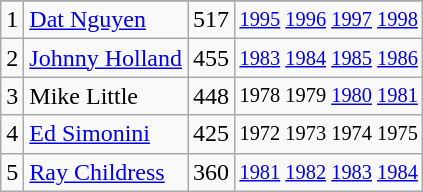<table class="wikitable">
<tr>
</tr>
<tr>
<td>1</td>
<td><a href='#'>Dat Nguyen</a></td>
<td>517</td>
<td style="font-size:85%;"><a href='#'>1995</a> <a href='#'>1996</a> <a href='#'>1997</a> <a href='#'>1998</a></td>
</tr>
<tr>
<td>2</td>
<td><a href='#'>Johnny Holland</a></td>
<td>455</td>
<td style="font-size:85%;"><a href='#'>1983</a> <a href='#'>1984</a> <a href='#'>1985</a> <a href='#'>1986</a></td>
</tr>
<tr>
<td>3</td>
<td>Mike Little</td>
<td>448</td>
<td style="font-size:85%;">1978 1979 <a href='#'>1980</a> <a href='#'>1981</a></td>
</tr>
<tr>
<td>4</td>
<td><a href='#'>Ed Simonini</a></td>
<td>425</td>
<td style="font-size:85%;">1972 1973 1974 1975</td>
</tr>
<tr>
<td>5</td>
<td><a href='#'>Ray Childress</a></td>
<td>360</td>
<td style="font-size:85%;"><a href='#'>1981</a> <a href='#'>1982</a> <a href='#'>1983</a> <a href='#'>1984</a></td>
</tr>
</table>
